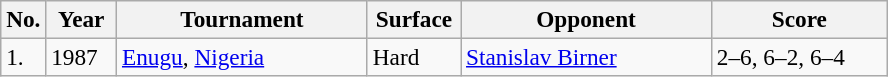<table class="sortable wikitable" style=font-size:97%>
<tr>
<th width=20>No.</th>
<th width=40>Year</th>
<th width=160>Tournament</th>
<th width=55>Surface</th>
<th width=160>Opponent</th>
<th style="width:110px" class="unsortable">Score</th>
</tr>
<tr>
<td>1.</td>
<td>1987</td>
<td><a href='#'>Enugu</a>, <a href='#'>Nigeria</a></td>
<td>Hard</td>
<td> <a href='#'>Stanislav Birner</a></td>
<td>2–6, 6–2, 6–4</td>
</tr>
</table>
